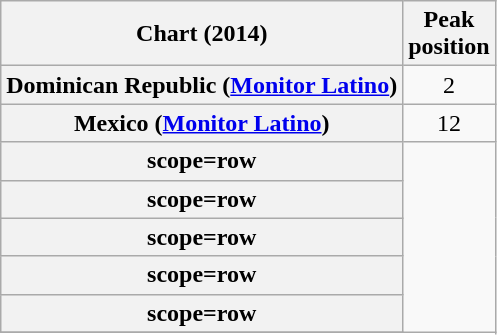<table class="wikitable sortable plainrowheaders">
<tr>
<th>Chart (2014)</th>
<th>Peak<br>position</th>
</tr>
<tr>
<th scope=row>Dominican Republic (<a href='#'>Monitor Latino</a>)</th>
<td style="text-align:center;">2</td>
</tr>
<tr>
<th scope=row>Mexico (<a href='#'>Monitor Latino</a>)</th>
<td style="text-align:center;">12</td>
</tr>
<tr>
<th>scope=row</th>
</tr>
<tr>
<th>scope=row</th>
</tr>
<tr>
<th>scope=row</th>
</tr>
<tr>
<th>scope=row</th>
</tr>
<tr>
<th>scope=row</th>
</tr>
<tr>
</tr>
</table>
